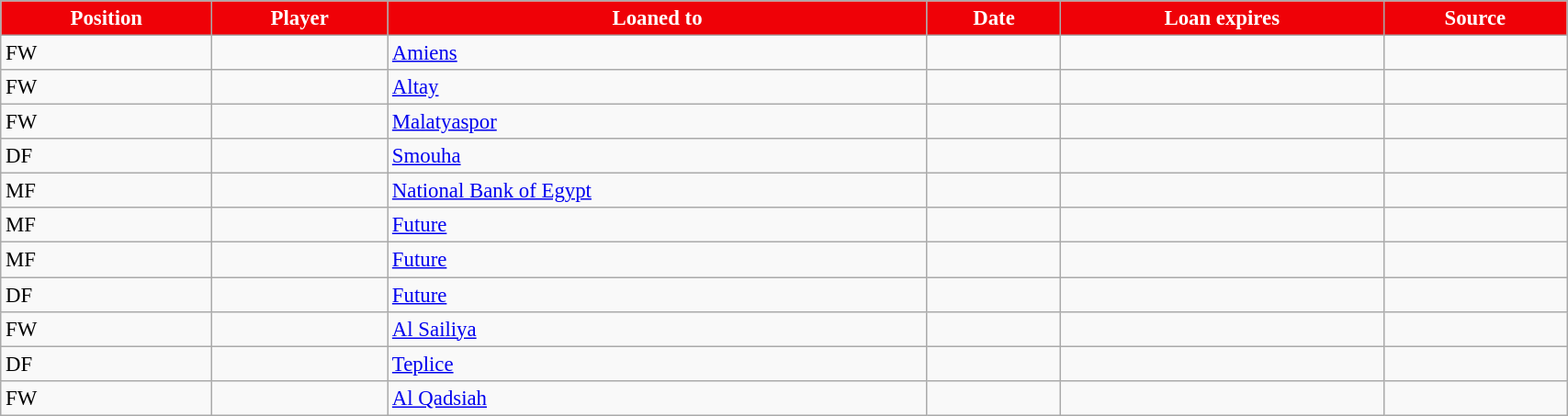<table class="wikitable sortable" style="width:90%; font-size:95%; text-align:left;">
<tr>
<th style="background:#EF0107; color:#FFFFFF">Position</th>
<th style="background:#EF0107; color:#FFFFFF">Player</th>
<th style="background:#EF0107; color:#FFFFFF">Loaned to</th>
<th style="background:#EF0107; color:#FFFFFF">Date</th>
<th style="background:#EF0107; color:#FFFFFF">Loan expires</th>
<th style="background:#EF0107; color:#FFFFFF">Source</th>
</tr>
<tr>
<td>FW</td>
<td></td>
<td> <a href='#'>Amiens</a></td>
<td></td>
<td></td>
<td></td>
</tr>
<tr>
<td>FW</td>
<td></td>
<td> <a href='#'>Altay</a></td>
<td></td>
<td></td>
<td></td>
</tr>
<tr>
<td>FW</td>
<td></td>
<td> <a href='#'>Malatyaspor</a></td>
<td></td>
<td></td>
<td></td>
</tr>
<tr>
<td>DF</td>
<td></td>
<td> <a href='#'>Smouha</a></td>
<td></td>
<td></td>
<td></td>
</tr>
<tr>
<td>MF</td>
<td></td>
<td> <a href='#'>National Bank of Egypt</a></td>
<td></td>
<td></td>
<td></td>
</tr>
<tr>
<td>MF</td>
<td></td>
<td> <a href='#'>Future</a></td>
<td></td>
<td></td>
<td></td>
</tr>
<tr>
<td>MF</td>
<td></td>
<td> <a href='#'>Future</a></td>
<td></td>
<td></td>
<td></td>
</tr>
<tr>
<td>DF</td>
<td></td>
<td> <a href='#'>Future</a></td>
<td></td>
<td></td>
<td></td>
</tr>
<tr>
<td>FW</td>
<td></td>
<td> <a href='#'>Al Sailiya</a></td>
<td></td>
<td></td>
<td></td>
</tr>
<tr>
<td>DF</td>
<td></td>
<td> <a href='#'>Teplice</a></td>
<td></td>
<td></td>
<td></td>
</tr>
<tr>
<td>FW</td>
<td></td>
<td> <a href='#'>Al Qadsiah</a></td>
<td></td>
<td></td>
<td></td>
</tr>
</table>
